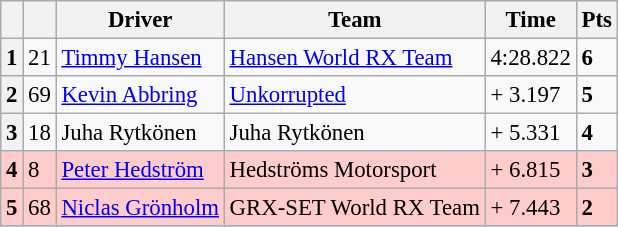<table class="wikitable" style="font-size:95%">
<tr>
<th></th>
<th></th>
<th>Driver</th>
<th>Team</th>
<th>Time</th>
<th>Pts</th>
</tr>
<tr>
<th>1</th>
<td>21</td>
<td> <a href='#'>Timmy Hansen</a></td>
<td><a href='#'>Hansen World RX Team</a></td>
<td>4:28.822</td>
<td><strong>6</strong></td>
</tr>
<tr>
<th>2</th>
<td>69</td>
<td> <a href='#'>Kevin Abbring</a></td>
<td><a href='#'>Unkorrupted</a></td>
<td>+ 3.197</td>
<td><strong>5</strong></td>
</tr>
<tr>
<th>3</th>
<td>18</td>
<td> Juha Rytkönen</td>
<td>Juha Rytkönen</td>
<td>+ 5.331</td>
<td><strong>4</strong></td>
</tr>
<tr>
<th style="background:#ffcccc;">4</th>
<td style="background:#ffcccc;">8</td>
<td style="background:#ffcccc;"> <a href='#'>Peter Hedström</a></td>
<td style="background:#ffcccc;">Hedströms Motorsport</td>
<td style="background:#ffcccc;">+ 6.815</td>
<td style="background:#ffcccc;"><strong>3</strong></td>
</tr>
<tr>
<th style="background:#ffcccc;">5</th>
<td style="background:#ffcccc;">68</td>
<td style="background:#ffcccc;"> <a href='#'>Niclas Grönholm</a></td>
<td style="background:#ffcccc;">GRX-SET World RX Team</td>
<td style="background:#ffcccc;">+ 7.443</td>
<td style="background:#ffcccc;"><strong>2</strong></td>
</tr>
</table>
